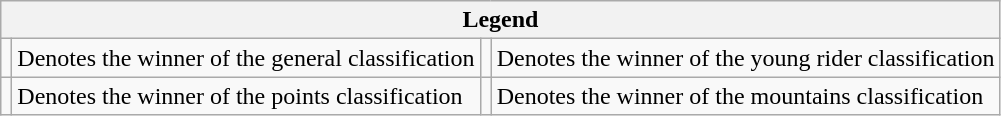<table class="wikitable">
<tr>
<th colspan="4">Legend</th>
</tr>
<tr>
<td></td>
<td>Denotes the winner of the general classification</td>
<td></td>
<td>Denotes the winner of the young rider classification</td>
</tr>
<tr>
<td></td>
<td>Denotes the winner of the points classification</td>
<td></td>
<td>Denotes the winner of the mountains classification</td>
</tr>
</table>
